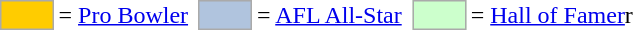<table>
<tr>
<td style="background-color:#FFCC00; border:1px solid #aaaaaa; width:2em;"></td>
<td>= <a href='#'>Pro Bowler</a></td>
<td></td>
<td style="background-color:lightsteelblue; border:1px solid #aaaaaa; width:2em;"></td>
<td>= <a href='#'>AFL All-Star</a></td>
<td></td>
<td style="background-color:#CCFFCC; border:1px solid #aaaaaa; width:2em;"></td>
<td>= <a href='#'>Hall of Famer</a>r</td>
</tr>
</table>
